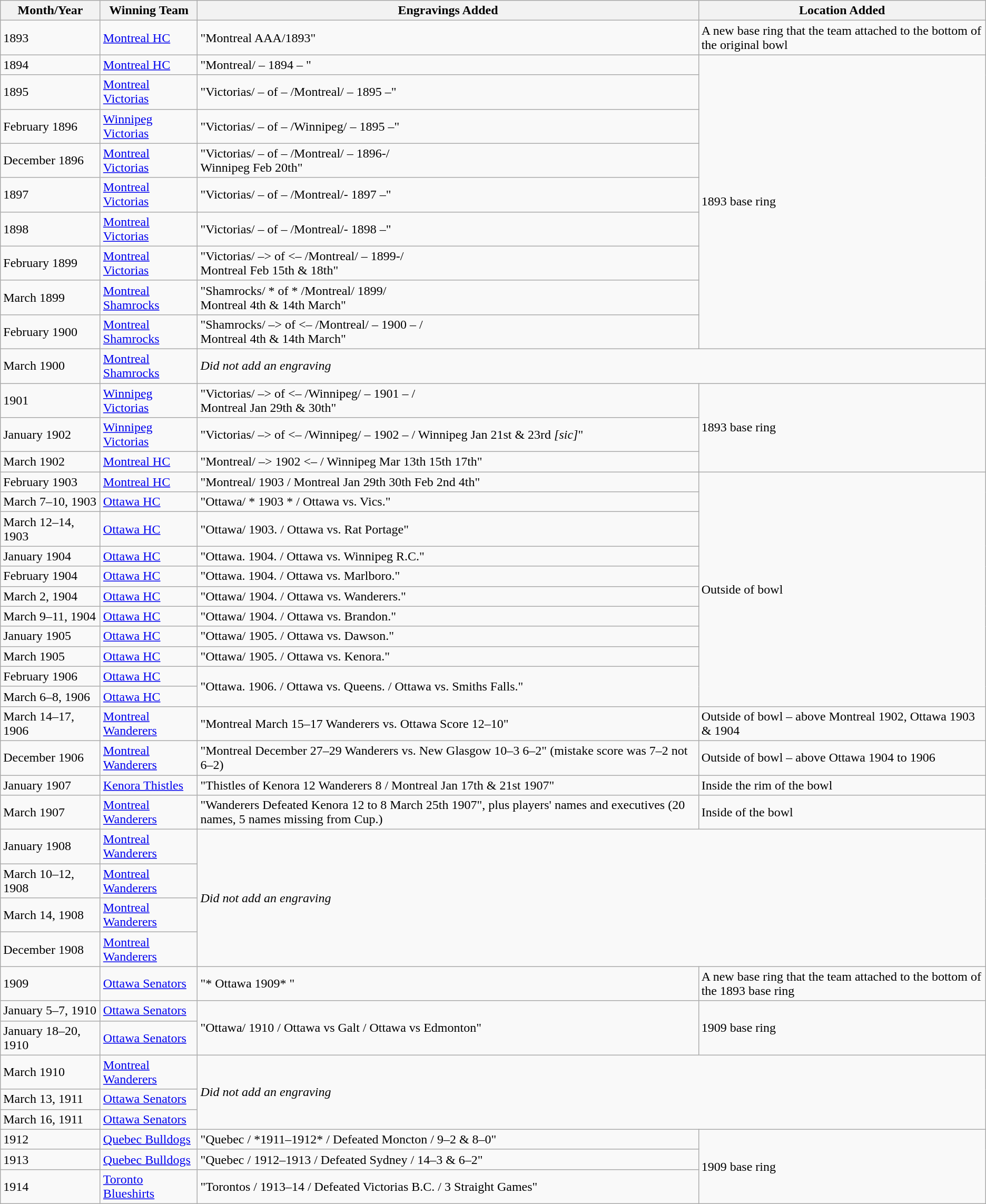<table class="wikitable">
<tr>
<th>Month/Year</th>
<th>Winning Team</th>
<th>Engravings Added</th>
<th>Location Added</th>
</tr>
<tr>
<td>1893</td>
<td><a href='#'>Montreal HC</a></td>
<td>"Montreal AAA/1893"</td>
<td>A new base ring that the team attached to the bottom of the original bowl</td>
</tr>
<tr>
<td>1894</td>
<td><a href='#'>Montreal HC</a></td>
<td>"Montreal/ – 1894 – "</td>
<td rowspan="9">1893 base ring</td>
</tr>
<tr>
<td>1895</td>
<td><a href='#'>Montreal Victorias</a></td>
<td>"Victorias/ – of – /Montreal/ – 1895 –"</td>
</tr>
<tr>
<td>February 1896</td>
<td><a href='#'>Winnipeg Victorias</a></td>
<td>"Victorias/ – of – /Winnipeg/ – 1895 –"</td>
</tr>
<tr>
<td>December 1896</td>
<td><a href='#'>Montreal Victorias</a></td>
<td>"Victorias/ – of – /Montreal/ – 1896-/<br>Winnipeg Feb 20th"</td>
</tr>
<tr>
<td>1897</td>
<td><a href='#'>Montreal Victorias</a></td>
<td>"Victorias/ – of – /Montreal/- 1897 –"</td>
</tr>
<tr>
<td>1898</td>
<td><a href='#'>Montreal Victorias</a></td>
<td>"Victorias/ – of – /Montreal/- 1898 –"</td>
</tr>
<tr>
<td>February 1899</td>
<td><a href='#'>Montreal Victorias</a></td>
<td>"Victorias/ –> of <– /Montreal/ – 1899-/<br>Montreal Feb 15th & 18th"</td>
</tr>
<tr>
<td>March 1899</td>
<td><a href='#'>Montreal Shamrocks</a></td>
<td>"Shamrocks/ * of * /Montreal/ 1899/<br>Montreal 4th & 14th March"</td>
</tr>
<tr>
<td>February 1900</td>
<td><a href='#'>Montreal Shamrocks</a></td>
<td>"Shamrocks/ –> of <– /Montreal/ – 1900 – /<br>Montreal 4th & 14th March"</td>
</tr>
<tr>
<td>March 1900</td>
<td><a href='#'>Montreal Shamrocks</a></td>
<td colspan="2"><em>Did not add an engraving</em></td>
</tr>
<tr>
<td>1901</td>
<td><a href='#'>Winnipeg Victorias</a></td>
<td>"Victorias/ –> of <– /Winnipeg/ – 1901 – /<br>Montreal Jan 29th & 30th"</td>
<td rowspan="3">1893 base ring</td>
</tr>
<tr>
<td>January 1902</td>
<td><a href='#'>Winnipeg Victorias</a></td>
<td>"Victorias/ –> of <– /Winnipeg/ – 1902 – / Winnipeg Jan 21st & 23rd <em>[sic]</em>"</td>
</tr>
<tr>
<td>March 1902</td>
<td><a href='#'>Montreal HC</a></td>
<td>"Montreal/ –> 1902 <– / Winnipeg Mar 13th 15th 17th"</td>
</tr>
<tr>
<td>February 1903</td>
<td><a href='#'>Montreal HC</a></td>
<td>"Montreal/ 1903 / Montreal Jan 29th 30th Feb 2nd 4th"</td>
<td rowspan="11">Outside of bowl</td>
</tr>
<tr>
<td>March 7–10, 1903</td>
<td><a href='#'>Ottawa HC</a></td>
<td>"Ottawa/ * 1903 * / Ottawa vs. Vics."</td>
</tr>
<tr>
<td>March 12–14, 1903</td>
<td><a href='#'>Ottawa HC</a></td>
<td>"Ottawa/ 1903. / Ottawa vs. Rat Portage"</td>
</tr>
<tr>
<td>January 1904</td>
<td><a href='#'>Ottawa HC</a></td>
<td>"Ottawa. 1904. / Ottawa vs. Winnipeg R.C."</td>
</tr>
<tr>
<td>February 1904</td>
<td><a href='#'>Ottawa HC</a></td>
<td>"Ottawa. 1904. / Ottawa vs. Marlboro."</td>
</tr>
<tr>
<td>March 2, 1904</td>
<td><a href='#'>Ottawa HC</a></td>
<td>"Ottawa/ 1904. / Ottawa vs. Wanderers."</td>
</tr>
<tr>
<td>March 9–11, 1904</td>
<td><a href='#'>Ottawa HC</a></td>
<td>"Ottawa/ 1904. / Ottawa vs. Brandon."</td>
</tr>
<tr>
<td>January 1905</td>
<td><a href='#'>Ottawa HC</a></td>
<td>"Ottawa/ 1905. / Ottawa vs. Dawson."</td>
</tr>
<tr>
<td>March 1905</td>
<td><a href='#'>Ottawa HC</a></td>
<td>"Ottawa/ 1905. / Ottawa vs. Kenora."</td>
</tr>
<tr>
<td>February 1906</td>
<td><a href='#'>Ottawa HC</a></td>
<td rowspan="2">"Ottawa. 1906. / Ottawa vs. Queens. / Ottawa vs. Smiths Falls."</td>
</tr>
<tr>
<td>March 6–8, 1906</td>
<td><a href='#'>Ottawa HC</a></td>
</tr>
<tr>
<td>March 14–17, 1906</td>
<td><a href='#'>Montreal Wanderers</a></td>
<td>"Montreal March 15–17 Wanderers vs. Ottawa Score 12–10"</td>
<td>Outside of bowl – above Montreal 1902, Ottawa 1903 & 1904</td>
</tr>
<tr>
<td>December 1906</td>
<td><a href='#'>Montreal Wanderers</a></td>
<td>"Montreal December 27–29 Wanderers vs. New Glasgow 10–3 6–2" (mistake score was 7–2 not 6–2)</td>
<td>Outside of bowl – above Ottawa 1904 to 1906</td>
</tr>
<tr>
<td>January 1907</td>
<td><a href='#'>Kenora Thistles</a></td>
<td>"Thistles of Kenora 12 Wanderers 8 / Montreal Jan 17th & 21st 1907"</td>
<td>Inside the rim of the bowl</td>
</tr>
<tr>
<td>March 1907</td>
<td><a href='#'>Montreal Wanderers</a></td>
<td>"Wanderers Defeated Kenora 12 to 8 March 25th 1907", plus players' names and executives (20 names, 5 names missing from Cup.)</td>
<td>Inside of the bowl</td>
</tr>
<tr>
<td>January 1908</td>
<td><a href='#'>Montreal Wanderers</a></td>
<td rowspan="4" colspan="2"><em>Did not add an engraving</em></td>
</tr>
<tr>
<td>March 10–12, 1908</td>
<td><a href='#'>Montreal Wanderers</a></td>
</tr>
<tr>
<td>March 14, 1908</td>
<td><a href='#'>Montreal Wanderers</a></td>
</tr>
<tr>
<td>December 1908</td>
<td><a href='#'>Montreal Wanderers</a></td>
</tr>
<tr>
<td>1909</td>
<td><a href='#'>Ottawa Senators</a></td>
<td>"* Ottawa 1909* "</td>
<td>A new base ring that the team attached to the bottom of the 1893 base ring</td>
</tr>
<tr>
<td>January 5–7, 1910</td>
<td><a href='#'>Ottawa Senators</a></td>
<td rowspan="2">"Ottawa/ 1910 / Ottawa vs Galt / Ottawa vs Edmonton"</td>
<td rowspan="2">1909 base ring</td>
</tr>
<tr>
<td>January 18–20, 1910</td>
<td><a href='#'>Ottawa Senators</a></td>
</tr>
<tr>
<td>March 1910</td>
<td><a href='#'>Montreal Wanderers</a></td>
<td rowspan="3" colspan="2"><em>Did not add an engraving</em></td>
</tr>
<tr>
<td>March 13, 1911</td>
<td><a href='#'>Ottawa Senators</a></td>
</tr>
<tr>
<td>March 16, 1911</td>
<td><a href='#'>Ottawa Senators</a></td>
</tr>
<tr>
<td>1912</td>
<td><a href='#'>Quebec Bulldogs</a></td>
<td>"Quebec / *1911–1912* / Defeated Moncton / 9–2 & 8–0"</td>
<td rowspan="3">1909 base ring</td>
</tr>
<tr>
<td>1913</td>
<td><a href='#'>Quebec Bulldogs</a></td>
<td>"Quebec / 1912–1913 / Defeated Sydney / 14–3 & 6–2"</td>
</tr>
<tr>
<td>1914</td>
<td><a href='#'>Toronto Blueshirts</a></td>
<td>"Torontos / 1913–14 / Defeated Victorias B.C. / 3 Straight Games"</td>
</tr>
</table>
